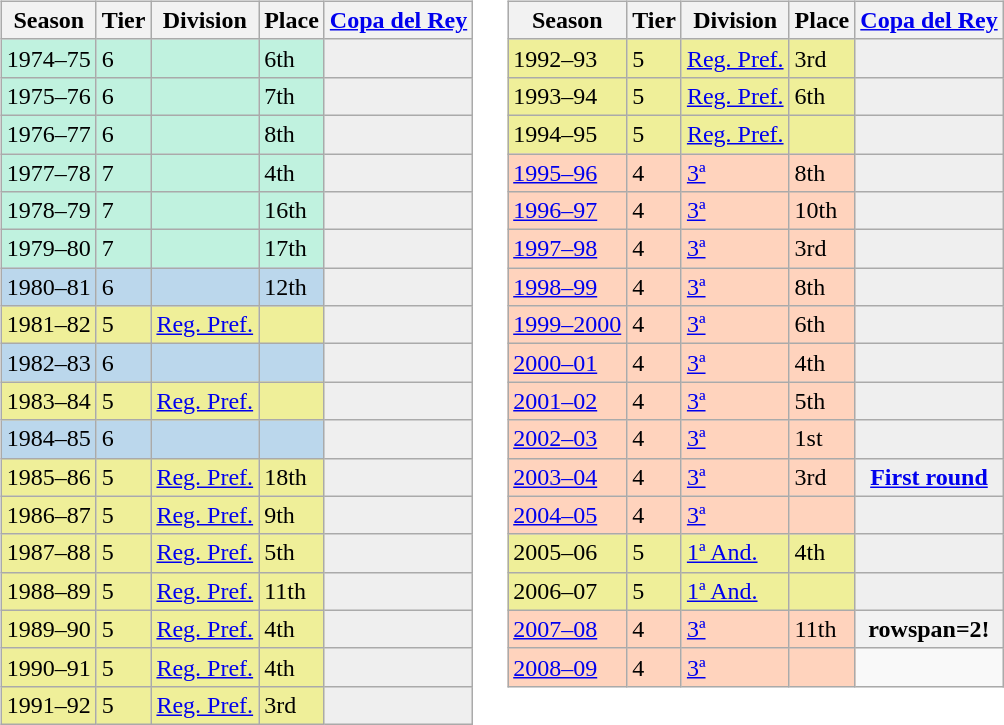<table>
<tr>
<td valign="top" width=49%><br><table class="wikitable">
<tr style="background:#f0f6fa;">
<th>Season</th>
<th>Tier</th>
<th>Division</th>
<th>Place</th>
<th><a href='#'>Copa del Rey</a></th>
</tr>
<tr>
<td style="background:#C0F2DF;">1974–75</td>
<td style="background:#C0F2DF;">6</td>
<td style="background:#C0F2DF;"></td>
<td style="background:#C0F2DF;">6th</td>
<th style="background:#efefef;"></th>
</tr>
<tr>
<td style="background:#C0F2DF;">1975–76</td>
<td style="background:#C0F2DF;">6</td>
<td style="background:#C0F2DF;"></td>
<td style="background:#C0F2DF;">7th</td>
<th style="background:#efefef;"></th>
</tr>
<tr>
<td style="background:#C0F2DF;">1976–77</td>
<td style="background:#C0F2DF;">6</td>
<td style="background:#C0F2DF;"></td>
<td style="background:#C0F2DF;">8th</td>
<th style="background:#efefef;"></th>
</tr>
<tr>
<td style="background:#C0F2DF;">1977–78</td>
<td style="background:#C0F2DF;">7</td>
<td style="background:#C0F2DF;"></td>
<td style="background:#C0F2DF;">4th</td>
<th style="background:#efefef;"></th>
</tr>
<tr>
<td style="background:#C0F2DF;">1978–79</td>
<td style="background:#C0F2DF;">7</td>
<td style="background:#C0F2DF;"></td>
<td style="background:#C0F2DF;">16th</td>
<th style="background:#efefef;"></th>
</tr>
<tr>
<td style="background:#C0F2DF;">1979–80</td>
<td style="background:#C0F2DF;">7</td>
<td style="background:#C0F2DF;"></td>
<td style="background:#C0F2DF;">17th</td>
<th style="background:#efefef;"></th>
</tr>
<tr>
<td style="background:#BBD7EC;">1980–81</td>
<td style="background:#BBD7EC;">6</td>
<td style="background:#BBD7EC;"></td>
<td style="background:#BBD7EC;">12th</td>
<th style="background:#efefef;"></th>
</tr>
<tr>
<td style="background:#EFEF99;">1981–82</td>
<td style="background:#EFEF99;">5</td>
<td style="background:#EFEF99;"><a href='#'>Reg. Pref.</a></td>
<td style="background:#EFEF99;"></td>
<th style="background:#efefef;"></th>
</tr>
<tr>
<td style="background:#BBD7EC;">1982–83</td>
<td style="background:#BBD7EC;">6</td>
<td style="background:#BBD7EC;"></td>
<td style="background:#BBD7EC;"></td>
<th style="background:#efefef;"></th>
</tr>
<tr>
<td style="background:#EFEF99;">1983–84</td>
<td style="background:#EFEF99;">5</td>
<td style="background:#EFEF99;"><a href='#'>Reg. Pref.</a></td>
<td style="background:#EFEF99;"></td>
<th style="background:#efefef;"></th>
</tr>
<tr>
<td style="background:#BBD7EC;">1984–85</td>
<td style="background:#BBD7EC;">6</td>
<td style="background:#BBD7EC;"></td>
<td style="background:#BBD7EC;"></td>
<th style="background:#efefef;"></th>
</tr>
<tr>
<td style="background:#EFEF99;">1985–86</td>
<td style="background:#EFEF99;">5</td>
<td style="background:#EFEF99;"><a href='#'>Reg. Pref.</a></td>
<td style="background:#EFEF99;">18th</td>
<th style="background:#efefef;"></th>
</tr>
<tr>
<td style="background:#EFEF99;">1986–87</td>
<td style="background:#EFEF99;">5</td>
<td style="background:#EFEF99;"><a href='#'>Reg. Pref.</a></td>
<td style="background:#EFEF99;">9th</td>
<th style="background:#efefef;"></th>
</tr>
<tr>
<td style="background:#EFEF99;">1987–88</td>
<td style="background:#EFEF99;">5</td>
<td style="background:#EFEF99;"><a href='#'>Reg. Pref.</a></td>
<td style="background:#EFEF99;">5th</td>
<th style="background:#efefef;"></th>
</tr>
<tr>
<td style="background:#EFEF99;">1988–89</td>
<td style="background:#EFEF99;">5</td>
<td style="background:#EFEF99;"><a href='#'>Reg. Pref.</a></td>
<td style="background:#EFEF99;">11th</td>
<th style="background:#efefef;"></th>
</tr>
<tr>
<td style="background:#EFEF99;">1989–90</td>
<td style="background:#EFEF99;">5</td>
<td style="background:#EFEF99;"><a href='#'>Reg. Pref.</a></td>
<td style="background:#EFEF99;">4th</td>
<th style="background:#efefef;"></th>
</tr>
<tr>
<td style="background:#EFEF99;">1990–91</td>
<td style="background:#EFEF99;">5</td>
<td style="background:#EFEF99;"><a href='#'>Reg. Pref.</a></td>
<td style="background:#EFEF99;">4th</td>
<th style="background:#efefef;"></th>
</tr>
<tr>
<td style="background:#EFEF99;">1991–92</td>
<td style="background:#EFEF99;">5</td>
<td style="background:#EFEF99;"><a href='#'>Reg. Pref.</a></td>
<td style="background:#EFEF99;">3rd</td>
<th style="background:#efefef;"></th>
</tr>
</table>
</td>
<td valign="top" width=51%><br><table class="wikitable">
<tr style="background:#f0f6fa;">
<th>Season</th>
<th>Tier</th>
<th>Division</th>
<th>Place</th>
<th><a href='#'>Copa del Rey</a></th>
</tr>
<tr>
<td style="background:#EFEF99;">1992–93</td>
<td style="background:#EFEF99;">5</td>
<td style="background:#EFEF99;"><a href='#'>Reg. Pref.</a></td>
<td style="background:#EFEF99;">3rd</td>
<th style="background:#efefef;"></th>
</tr>
<tr>
<td style="background:#EFEF99;">1993–94</td>
<td style="background:#EFEF99;">5</td>
<td style="background:#EFEF99;"><a href='#'>Reg. Pref.</a></td>
<td style="background:#EFEF99;">6th</td>
<th style="background:#efefef;"></th>
</tr>
<tr>
<td style="background:#EFEF99;">1994–95</td>
<td style="background:#EFEF99;">5</td>
<td style="background:#EFEF99;"><a href='#'>Reg. Pref.</a></td>
<td style="background:#EFEF99;"></td>
<th style="background:#efefef;"></th>
</tr>
<tr>
<td style="background:#FFD3BD;"><a href='#'>1995–96</a></td>
<td style="background:#FFD3BD;">4</td>
<td style="background:#FFD3BD;"><a href='#'>3ª</a></td>
<td style="background:#FFD3BD;">8th</td>
<td style="background:#efefef;"></td>
</tr>
<tr>
<td style="background:#FFD3BD;"><a href='#'>1996–97</a></td>
<td style="background:#FFD3BD;">4</td>
<td style="background:#FFD3BD;"><a href='#'>3ª</a></td>
<td style="background:#FFD3BD;">10th</td>
<td style="background:#efefef;"></td>
</tr>
<tr>
<td style="background:#FFD3BD;"><a href='#'>1997–98</a></td>
<td style="background:#FFD3BD;">4</td>
<td style="background:#FFD3BD;"><a href='#'>3ª</a></td>
<td style="background:#FFD3BD;">3rd</td>
<th style="background:#efefef;"></th>
</tr>
<tr>
<td style="background:#FFD3BD;"><a href='#'>1998–99</a></td>
<td style="background:#FFD3BD;">4</td>
<td style="background:#FFD3BD;"><a href='#'>3ª</a></td>
<td style="background:#FFD3BD;">8th</td>
<th style="background:#efefef;"></th>
</tr>
<tr>
<td style="background:#FFD3BD;"><a href='#'>1999–2000</a></td>
<td style="background:#FFD3BD;">4</td>
<td style="background:#FFD3BD;"><a href='#'>3ª</a></td>
<td style="background:#FFD3BD;">6th</td>
<th style="background:#efefef;"></th>
</tr>
<tr>
<td style="background:#FFD3BD;"><a href='#'>2000–01</a></td>
<td style="background:#FFD3BD;">4</td>
<td style="background:#FFD3BD;"><a href='#'>3ª</a></td>
<td style="background:#FFD3BD;">4th</td>
<th style="background:#efefef;"></th>
</tr>
<tr>
<td style="background:#FFD3BD;"><a href='#'>2001–02</a></td>
<td style="background:#FFD3BD;">4</td>
<td style="background:#FFD3BD;"><a href='#'>3ª</a></td>
<td style="background:#FFD3BD;">5th</td>
<td style="background:#efefef;"></td>
</tr>
<tr>
<td style="background:#FFD3BD;"><a href='#'>2002–03</a></td>
<td style="background:#FFD3BD;">4</td>
<td style="background:#FFD3BD;"><a href='#'>3ª</a></td>
<td style="background:#FFD3BD;">1st</td>
<th style="background:#efefef;"></th>
</tr>
<tr>
<td style="background:#FFD3BD;"><a href='#'>2003–04</a></td>
<td style="background:#FFD3BD;">4</td>
<td style="background:#FFD3BD;"><a href='#'>3ª</a></td>
<td style="background:#FFD3BD;">3rd</td>
<th style="background:#efefef;"><a href='#'>First round</a></th>
</tr>
<tr>
<td style="background:#FFD3BD;"><a href='#'>2004–05</a></td>
<td style="background:#FFD3BD;">4</td>
<td style="background:#FFD3BD;"><a href='#'>3ª</a></td>
<td style="background:#FFD3BD;"></td>
<th style="background:#efefef;"></th>
</tr>
<tr>
<td style="background:#EFEF99;">2005–06</td>
<td style="background:#EFEF99;">5</td>
<td style="background:#EFEF99;"><a href='#'>1ª And.</a></td>
<td style="background:#EFEF99;">4th</td>
<th style="background:#efefef;"></th>
</tr>
<tr>
<td style="background:#EFEF99;">2006–07</td>
<td style="background:#EFEF99;">5</td>
<td style="background:#EFEF99;"><a href='#'>1ª And.</a></td>
<td style="background:#EFEF99;"></td>
<th style="background:#efefef;"></th>
</tr>
<tr>
<td style="background:#FFD3BD;"><a href='#'>2007–08</a></td>
<td style="background:#FFD3BD;">4</td>
<td style="background:#FFD3BD;"><a href='#'>3ª</a></td>
<td style="background:#FFD3BD;">11th</td>
<th>rowspan=2!</th>
</tr>
<tr>
<td style="background:#FFD3BD;"><a href='#'>2008–09</a></td>
<td style="background:#FFD3BD;">4</td>
<td style="background:#FFD3BD;"><a href='#'>3ª</a></td>
<td style="background:#FFD3BD;"></td>
</tr>
</table>
</td>
</tr>
</table>
